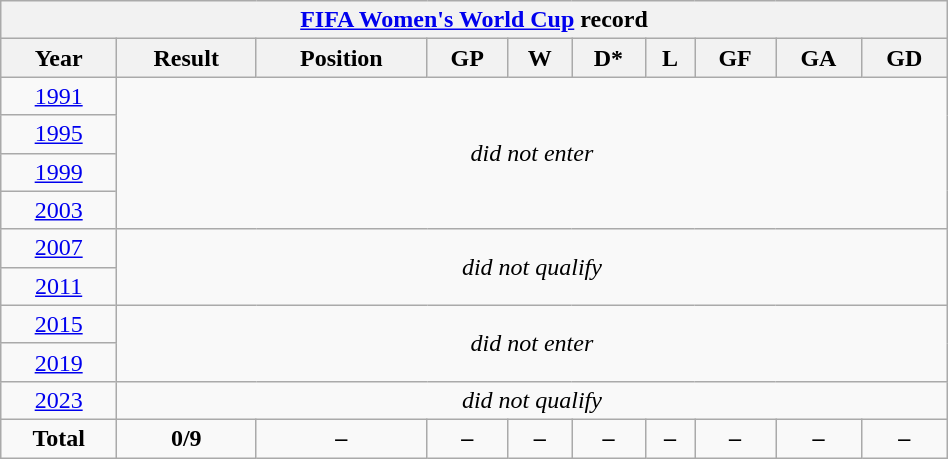<table class="wikitable" style="text-align: center; width:50%;">
<tr>
<th colspan=10><a href='#'>FIFA Women's World Cup</a> record</th>
</tr>
<tr>
<th>Year</th>
<th>Result</th>
<th>Position</th>
<th>GP</th>
<th>W</th>
<th>D*</th>
<th>L</th>
<th>GF</th>
<th>GA</th>
<th>GD</th>
</tr>
<tr>
<td> <a href='#'>1991</a></td>
<td colspan=9 rowspan=4><em>did not enter</em></td>
</tr>
<tr>
<td> <a href='#'>1995</a></td>
</tr>
<tr>
<td> <a href='#'>1999</a></td>
</tr>
<tr>
<td> <a href='#'>2003</a></td>
</tr>
<tr>
<td> <a href='#'>2007</a></td>
<td colspan=9 rowspan=2><em>did not qualify</em></td>
</tr>
<tr>
<td> <a href='#'>2011</a></td>
</tr>
<tr>
<td> <a href='#'>2015</a></td>
<td colspan=9 rowspan=2><em>did not enter</em></td>
</tr>
<tr>
<td> <a href='#'>2019</a></td>
</tr>
<tr>
<td> <a href='#'>2023</a></td>
<td colspan=9><em>did not qualify</em></td>
</tr>
<tr>
<td><strong>Total</strong></td>
<td><strong>0/9</strong></td>
<td><strong>–</strong></td>
<td><strong>–</strong></td>
<td><strong>–</strong></td>
<td><strong>–</strong></td>
<td><strong>–</strong></td>
<td><strong>–</strong></td>
<td><strong>–</strong></td>
<td><strong>–</strong></td>
</tr>
</table>
